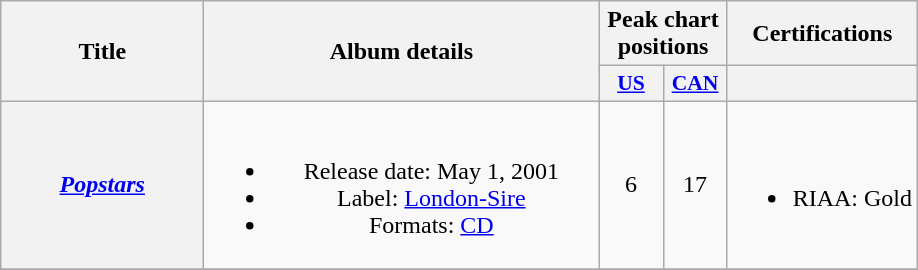<table class="wikitable plainrowheaders" style="text-align:center;" border="1">
<tr>
<th scope="col" rowspan="2" style="width:8em;">Title</th>
<th scope="col" rowspan="2" style="width:16em;">Album details</th>
<th scope="col" colspan="2">Peak chart<br>positions</th>
<th>Certifications</th>
</tr>
<tr>
<th scope="col" style="width:2.5em;font-size:90%;"><a href='#'>US</a><br></th>
<th scope="col" style="width:2.5em;font-size:90%;"><a href='#'>CAN</a><br></th>
<th></th>
</tr>
<tr>
<th scope="row"><em><a href='#'>Popstars</a></em></th>
<td><br><ul><li>Release date: May 1, 2001</li><li>Label: <a href='#'>London-Sire</a></li><li>Formats: <a href='#'>CD</a></li></ul></td>
<td>6</td>
<td>17</td>
<td><br><ul><li>RIAA: Gold</li></ul></td>
</tr>
<tr>
</tr>
</table>
